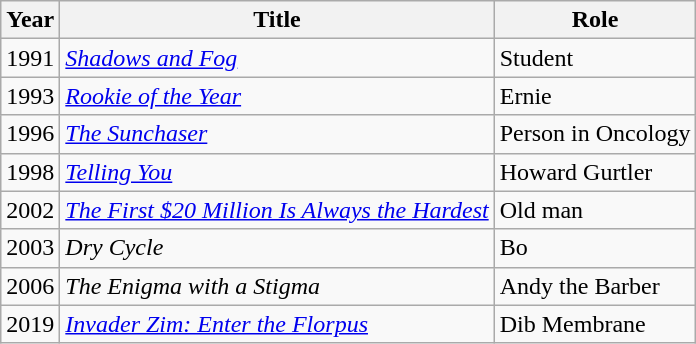<table class="wikitable">
<tr>
<th>Year</th>
<th>Title</th>
<th>Role</th>
</tr>
<tr>
<td>1991</td>
<td><em><a href='#'>Shadows and Fog</a></em></td>
<td>Student</td>
</tr>
<tr>
<td>1993</td>
<td><em><a href='#'>Rookie of the Year</a></em></td>
<td>Ernie</td>
</tr>
<tr>
<td>1996</td>
<td><em><a href='#'>The Sunchaser</a></em></td>
<td>Person in Oncology</td>
</tr>
<tr>
<td>1998</td>
<td><em><a href='#'>Telling You</a></em></td>
<td>Howard Gurtler</td>
</tr>
<tr>
<td>2002</td>
<td><em><a href='#'>The First $20 Million Is Always the Hardest</a></em></td>
<td>Old man</td>
</tr>
<tr>
<td>2003</td>
<td><em>Dry Cycle</em></td>
<td>Bo</td>
</tr>
<tr>
<td>2006</td>
<td><em>The Enigma with a Stigma</em></td>
<td>Andy the Barber</td>
</tr>
<tr>
<td>2019</td>
<td><em><a href='#'>Invader Zim: Enter the Florpus</a></em></td>
<td>Dib Membrane</td>
</tr>
</table>
